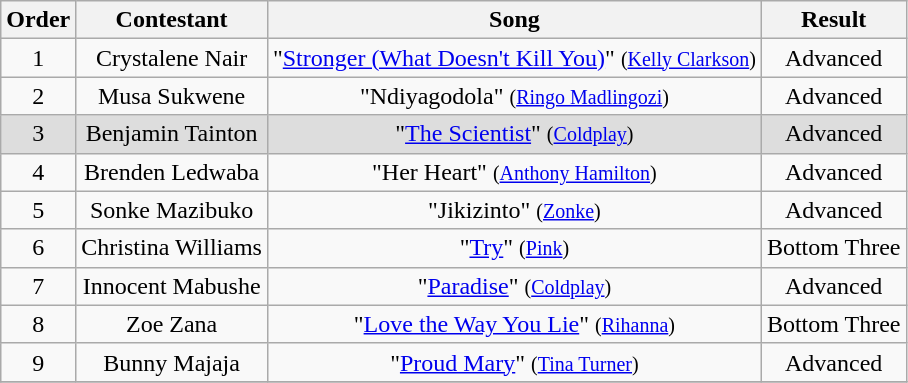<table class="wikitable plainrowheaders" style="text-align:center;">
<tr>
<th scope="col">Order</th>
<th scope="col">Contestant</th>
<th scope="col">Song</th>
<th scope="col">Result</th>
</tr>
<tr>
<td>1</td>
<td scope="row">Crystalene Nair</td>
<td>"<a href='#'>Stronger (What Doesn't Kill You)</a>" <small>(<a href='#'>Kelly Clarkson</a>)</small></td>
<td>Advanced</td>
</tr>
<tr>
<td>2</td>
<td scope="row">Musa Sukwene</td>
<td>"Ndiyagodola" <small>(<a href='#'>Ringo Madlingozi</a>)</small></td>
<td>Advanced</td>
</tr>
<tr style="background:#ddd;">
<td>3</td>
<td scope="row">Benjamin Tainton</td>
<td>"<a href='#'>The Scientist</a>" <small>(<a href='#'>Coldplay</a>)</small></td>
<td>Advanced</td>
</tr>
<tr>
<td>4</td>
<td scope="row">Brenden Ledwaba</td>
<td>"Her Heart" <small>(<a href='#'>Anthony Hamilton</a>)</small></td>
<td>Advanced</td>
</tr>
<tr>
<td>5</td>
<td scope="row">Sonke Mazibuko</td>
<td>"Jikizinto" <small>(<a href='#'>Zonke</a>)</small></td>
<td>Advanced</td>
</tr>
<tr>
<td>6</td>
<td scope="row">Christina Williams</td>
<td>"<a href='#'>Try</a>" <small>(<a href='#'>Pink</a>)</small></td>
<td>Bottom Three</td>
</tr>
<tr>
<td>7</td>
<td scope="row">Innocent Mabushe</td>
<td>"<a href='#'>Paradise</a>" <small>(<a href='#'>Coldplay</a>)</small></td>
<td>Advanced</td>
</tr>
<tr>
<td>8</td>
<td scope="row">Zoe Zana</td>
<td>"<a href='#'>Love the Way You Lie</a>" <small>(<a href='#'>Rihanna</a>)</small></td>
<td>Bottom Three</td>
</tr>
<tr>
<td>9</td>
<td scope="row">Bunny Majaja</td>
<td>"<a href='#'>Proud Mary</a>" <small>(<a href='#'>Tina Turner</a>)</small></td>
<td>Advanced</td>
</tr>
<tr>
</tr>
</table>
